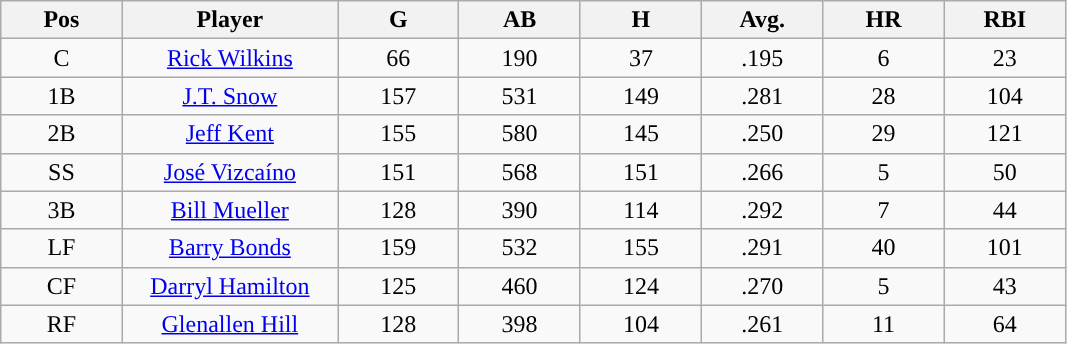<table class="wikitable sortable">
<tr>
<th bgcolor="#DDDDFF" width="9%'">Pos</th>
<th bgcolor="#DDDDFF" width="16%">Player</th>
<th bgcolor="#DDDDFF" width="9%">G</th>
<th bgcolor="#DDDDFF" width="9%">AB</th>
<th bgcolor="#DDDDFF" width="9%">H</th>
<th bgcolor="#DDDDFF" width="9%">Avg.</th>
<th bgcolor="#DDDDFF" width="9%">HR</th>
<th bgcolor="#DDDDFF" width="9%">RBI</th>
</tr>
<tr align=center>
<td>C</td>
<td><a href='#'>Rick Wilkins</a></td>
<td>66</td>
<td>190</td>
<td>37</td>
<td>.195</td>
<td>6</td>
<td>23</td>
</tr>
<tr align=center>
<td>1B</td>
<td><a href='#'>J.T. Snow</a></td>
<td>157</td>
<td>531</td>
<td>149</td>
<td>.281</td>
<td>28</td>
<td>104</td>
</tr>
<tr align=center>
<td>2B</td>
<td><a href='#'>Jeff Kent</a></td>
<td>155</td>
<td>580</td>
<td>145</td>
<td>.250</td>
<td>29</td>
<td>121</td>
</tr>
<tr align=center>
<td>SS</td>
<td><a href='#'>José Vizcaíno</a></td>
<td>151</td>
<td>568</td>
<td>151</td>
<td>.266</td>
<td>5</td>
<td>50</td>
</tr>
<tr align=center>
<td>3B</td>
<td><a href='#'>Bill Mueller</a></td>
<td>128</td>
<td>390</td>
<td>114</td>
<td>.292</td>
<td>7</td>
<td>44</td>
</tr>
<tr align=center>
<td>LF</td>
<td><a href='#'>Barry Bonds</a></td>
<td>159</td>
<td>532</td>
<td>155</td>
<td>.291</td>
<td>40</td>
<td>101</td>
</tr>
<tr align=center>
<td>CF</td>
<td><a href='#'>Darryl Hamilton</a></td>
<td>125</td>
<td>460</td>
<td>124</td>
<td>.270</td>
<td>5</td>
<td>43</td>
</tr>
<tr align=center>
<td>RF</td>
<td><a href='#'>Glenallen Hill</a></td>
<td>128</td>
<td>398</td>
<td>104</td>
<td>.261</td>
<td>11</td>
<td>64</td>
</tr>
</table>
